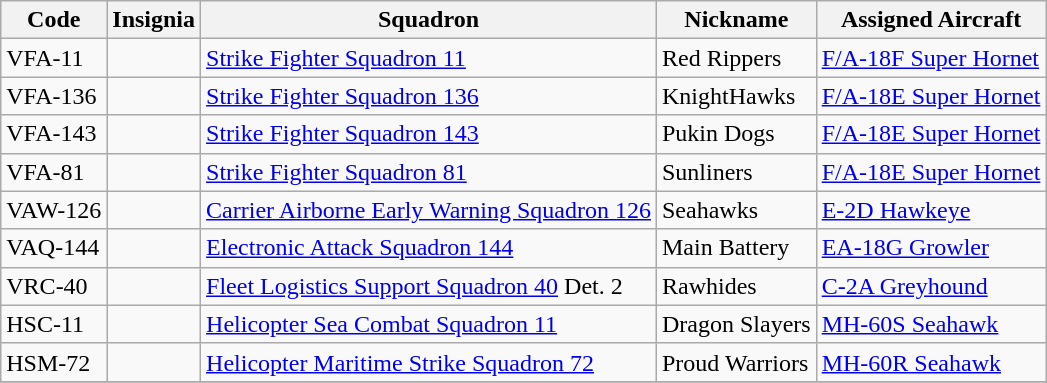<table class="wikitable sortable">
<tr>
<th>Code</th>
<th>Insignia</th>
<th>Squadron</th>
<th>Nickname</th>
<th>Assigned Aircraft</th>
</tr>
<tr>
<td>VFA-11</td>
<td></td>
<td><a href='#'>Strike Fighter Squadron 11</a></td>
<td>Red Rippers</td>
<td><a href='#'>F/A-18F Super Hornet</a></td>
</tr>
<tr>
<td>VFA-136</td>
<td></td>
<td><a href='#'>Strike Fighter Squadron 136</a></td>
<td>KnightHawks</td>
<td><a href='#'>F/A-18E Super Hornet</a></td>
</tr>
<tr>
<td>VFA-143</td>
<td></td>
<td><a href='#'>Strike Fighter Squadron 143</a></td>
<td>Pukin Dogs</td>
<td><a href='#'>F/A-18E Super Hornet</a></td>
</tr>
<tr>
<td>VFA-81</td>
<td></td>
<td><a href='#'>Strike Fighter Squadron 81</a></td>
<td>Sunliners</td>
<td><a href='#'>F/A-18E Super Hornet</a></td>
</tr>
<tr>
<td>VAW-126</td>
<td></td>
<td><a href='#'>Carrier Airborne Early Warning Squadron 126</a></td>
<td>Seahawks</td>
<td><a href='#'>E-2D Hawkeye</a></td>
</tr>
<tr>
<td>VAQ-144</td>
<td></td>
<td><a href='#'>Electronic Attack Squadron 144</a></td>
<td>Main Battery</td>
<td><a href='#'>EA-18G Growler</a></td>
</tr>
<tr>
<td>VRC-40</td>
<td></td>
<td><a href='#'>Fleet Logistics Support Squadron 40</a> Det. 2</td>
<td>Rawhides</td>
<td><a href='#'>C-2A Greyhound</a></td>
</tr>
<tr>
<td>HSC-11</td>
<td></td>
<td><a href='#'>Helicopter Sea Combat Squadron 11</a></td>
<td>Dragon Slayers</td>
<td><a href='#'>MH-60S Seahawk</a></td>
</tr>
<tr>
<td>HSM-72</td>
<td></td>
<td><a href='#'>Helicopter Maritime Strike Squadron 72</a></td>
<td>Proud Warriors</td>
<td><a href='#'>MH-60R Seahawk</a></td>
</tr>
<tr>
</tr>
</table>
